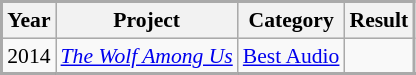<table class="wikitable" style="border:2px #aaa solid; font-size:90%;">
<tr style="background:#ccc; text-align:center;">
<th>Year</th>
<th>Project</th>
<th>Category</th>
<th>Result</th>
</tr>
<tr>
<td>2014</td>
<td><em><a href='#'>The Wolf Among Us</a></em></td>
<td><a href='#'>Best Audio</a></td>
<td></td>
</tr>
<tr>
</tr>
<tr style="border-top:2px solid gray;">
</tr>
</table>
